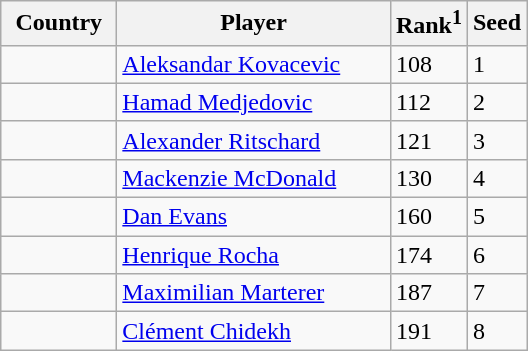<table class="sortable wikitable">
<tr>
<th width="70">Country</th>
<th width="175">Player</th>
<th>Rank<sup>1</sup></th>
<th>Seed</th>
</tr>
<tr>
<td></td>
<td><a href='#'>Aleksandar Kovacevic</a></td>
<td>108</td>
<td>1</td>
</tr>
<tr>
<td></td>
<td><a href='#'>Hamad Medjedovic</a></td>
<td>112</td>
<td>2</td>
</tr>
<tr>
<td></td>
<td><a href='#'>Alexander Ritschard</a></td>
<td>121</td>
<td>3</td>
</tr>
<tr>
<td></td>
<td><a href='#'>Mackenzie McDonald</a></td>
<td>130</td>
<td>4</td>
</tr>
<tr>
<td></td>
<td><a href='#'>Dan Evans</a></td>
<td>160</td>
<td>5</td>
</tr>
<tr>
<td></td>
<td><a href='#'>Henrique Rocha</a></td>
<td>174</td>
<td>6</td>
</tr>
<tr>
<td></td>
<td><a href='#'>Maximilian Marterer</a></td>
<td>187</td>
<td>7</td>
</tr>
<tr>
<td></td>
<td><a href='#'>Clément Chidekh</a></td>
<td>191</td>
<td>8</td>
</tr>
</table>
